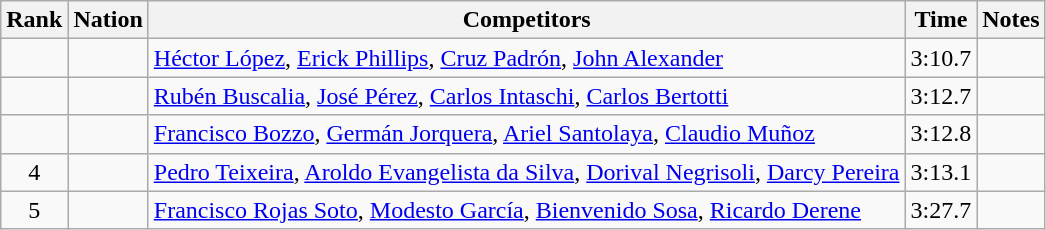<table class="wikitable sortable" style="text-align:center">
<tr>
<th>Rank</th>
<th>Nation</th>
<th>Competitors</th>
<th>Time</th>
<th>Notes</th>
</tr>
<tr>
<td></td>
<td align=left></td>
<td align=left><a href='#'>Héctor López</a>, <a href='#'>Erick Phillips</a>, <a href='#'>Cruz Padrón</a>, <a href='#'>John Alexander</a></td>
<td>3:10.7</td>
<td></td>
</tr>
<tr>
<td></td>
<td align=left></td>
<td align=left><a href='#'>Rubén Buscalia</a>, <a href='#'>José Pérez</a>, <a href='#'>Carlos Intaschi</a>, <a href='#'>Carlos Bertotti</a></td>
<td>3:12.7</td>
<td></td>
</tr>
<tr>
<td></td>
<td align=left></td>
<td align=left><a href='#'>Francisco Bozzo</a>, <a href='#'>Germán Jorquera</a>, <a href='#'>Ariel Santolaya</a>, <a href='#'>Claudio Muñoz</a></td>
<td>3:12.8</td>
<td></td>
</tr>
<tr>
<td>4</td>
<td align=left></td>
<td align=left><a href='#'>Pedro Teixeira</a>, <a href='#'>Aroldo Evangelista da Silva</a>, <a href='#'>Dorival Negrisoli</a>, <a href='#'>Darcy Pereira</a></td>
<td>3:13.1</td>
<td></td>
</tr>
<tr>
<td>5</td>
<td align=left></td>
<td align=left><a href='#'>Francisco Rojas Soto</a>, <a href='#'>Modesto García</a>, <a href='#'>Bienvenido Sosa</a>, <a href='#'>Ricardo Derene</a></td>
<td>3:27.7</td>
<td></td>
</tr>
</table>
